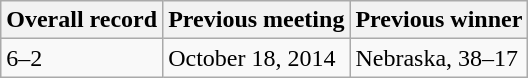<table class="wikitable">
<tr>
<th>Overall record</th>
<th>Previous meeting</th>
<th>Previous winner</th>
</tr>
<tr>
<td>6–2</td>
<td>October 18, 2014</td>
<td>Nebraska, 38–17</td>
</tr>
</table>
